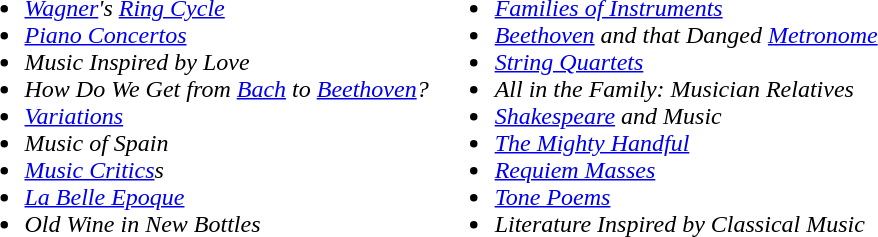<table>
<tr valign=top>
<td><br><ul><li><em><a href='#'>Wagner</a>'s <a href='#'>Ring Cycle</a></em></li><li><em><a href='#'>Piano Concertos</a></em></li><li><em>Music Inspired by Love</em></li><li><em>How Do We Get from <a href='#'>Bach</a> to <a href='#'>Beethoven</a>?</em></li><li><em><a href='#'>Variations</a></em></li><li><em>Music of Spain</em></li><li><em><a href='#'>Music Critics</a>s</em></li><li><em><a href='#'>La Belle Epoque</a></em></li><li><em>Old Wine in New Bottles</em></li></ul></td>
<td><br><ul><li><em><a href='#'>Families of Instruments</a></em></li><li><em><a href='#'>Beethoven</a> and that Danged <a href='#'>Metronome</a></em></li><li><em><a href='#'>String Quartets</a></em></li><li><em>All in the Family: Musician Relatives</em></li><li><em><a href='#'>Shakespeare</a> and Music</em></li><li><em><a href='#'>The Mighty Handful</a></em></li><li><em><a href='#'>Requiem Masses</a></em></li><li><em><a href='#'>Tone Poems</a></em></li><li><em>Literature Inspired by Classical Music</em></li></ul></td>
</tr>
</table>
